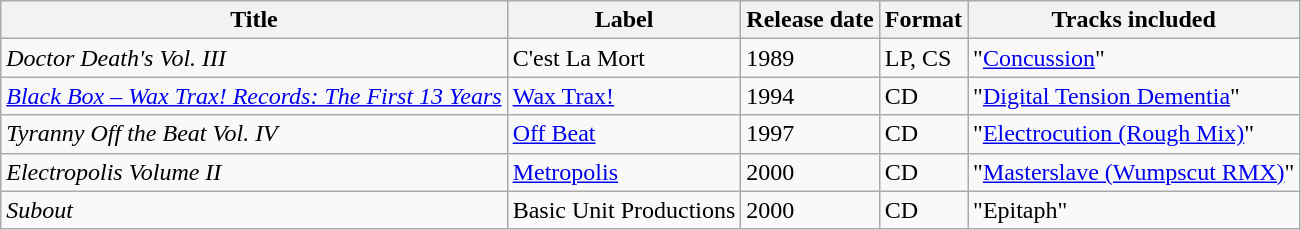<table class="wikitable sortable">
<tr>
<th>Title</th>
<th>Label</th>
<th>Release date</th>
<th>Format</th>
<th>Tracks included</th>
</tr>
<tr>
<td><em>Doctor Death's Vol. III</em></td>
<td>C'est La Mort</td>
<td>1989</td>
<td>LP, CS</td>
<td>"<a href='#'>Concussion</a>"</td>
</tr>
<tr>
<td><em><a href='#'>Black Box – Wax Trax! Records: The First 13 Years</a></em></td>
<td><a href='#'>Wax Trax!</a></td>
<td>1994</td>
<td>CD</td>
<td>"<a href='#'>Digital Tension Dementia</a>"</td>
</tr>
<tr>
<td><em>Tyranny Off the Beat Vol. IV</em></td>
<td><a href='#'>Off Beat</a></td>
<td>1997</td>
<td>CD</td>
<td>"<a href='#'>Electrocution (Rough Mix)</a>"</td>
</tr>
<tr>
<td><em>Electropolis Volume II</em></td>
<td><a href='#'>Metropolis</a></td>
<td>2000</td>
<td>CD</td>
<td>"<a href='#'>Masterslave (Wumpscut RMX)</a>"</td>
</tr>
<tr>
<td><em>Subout</em></td>
<td>Basic Unit Productions</td>
<td>2000</td>
<td>CD</td>
<td>"Epitaph"</td>
</tr>
</table>
